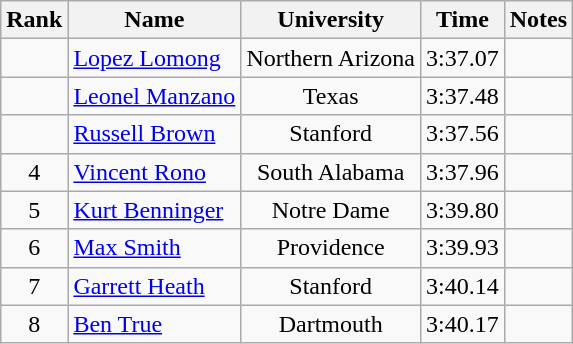<table class="wikitable sortable" style="text-align:center">
<tr>
<th>Rank</th>
<th>Name</th>
<th>University</th>
<th>Time</th>
<th>Notes</th>
</tr>
<tr>
<td></td>
<td align=left><a href='#'>Lopez Lomong</a></td>
<td>Northern Arizona</td>
<td>3:37.07</td>
<td></td>
</tr>
<tr>
<td></td>
<td align=left><a href='#'>Leonel Manzano</a></td>
<td>Texas</td>
<td>3:37.48</td>
<td></td>
</tr>
<tr>
<td></td>
<td align=left><a href='#'>Russell Brown</a></td>
<td>Stanford</td>
<td>3:37.56</td>
<td></td>
</tr>
<tr>
<td>4</td>
<td align=left><a href='#'>Vincent Rono</a> </td>
<td>South Alabama</td>
<td>3:37.96</td>
<td></td>
</tr>
<tr>
<td>5</td>
<td align=left><a href='#'>Kurt Benninger</a></td>
<td>Notre Dame</td>
<td>3:39.80</td>
<td></td>
</tr>
<tr>
<td>6</td>
<td align=left><a href='#'>Max Smith</a></td>
<td>Providence</td>
<td>3:39.93</td>
<td></td>
</tr>
<tr>
<td>7</td>
<td align=left><a href='#'>Garrett Heath</a></td>
<td>Stanford</td>
<td>3:40.14</td>
<td></td>
</tr>
<tr>
<td>8</td>
<td align=left><a href='#'>Ben True</a></td>
<td>Dartmouth</td>
<td>3:40.17</td>
<td></td>
</tr>
</table>
